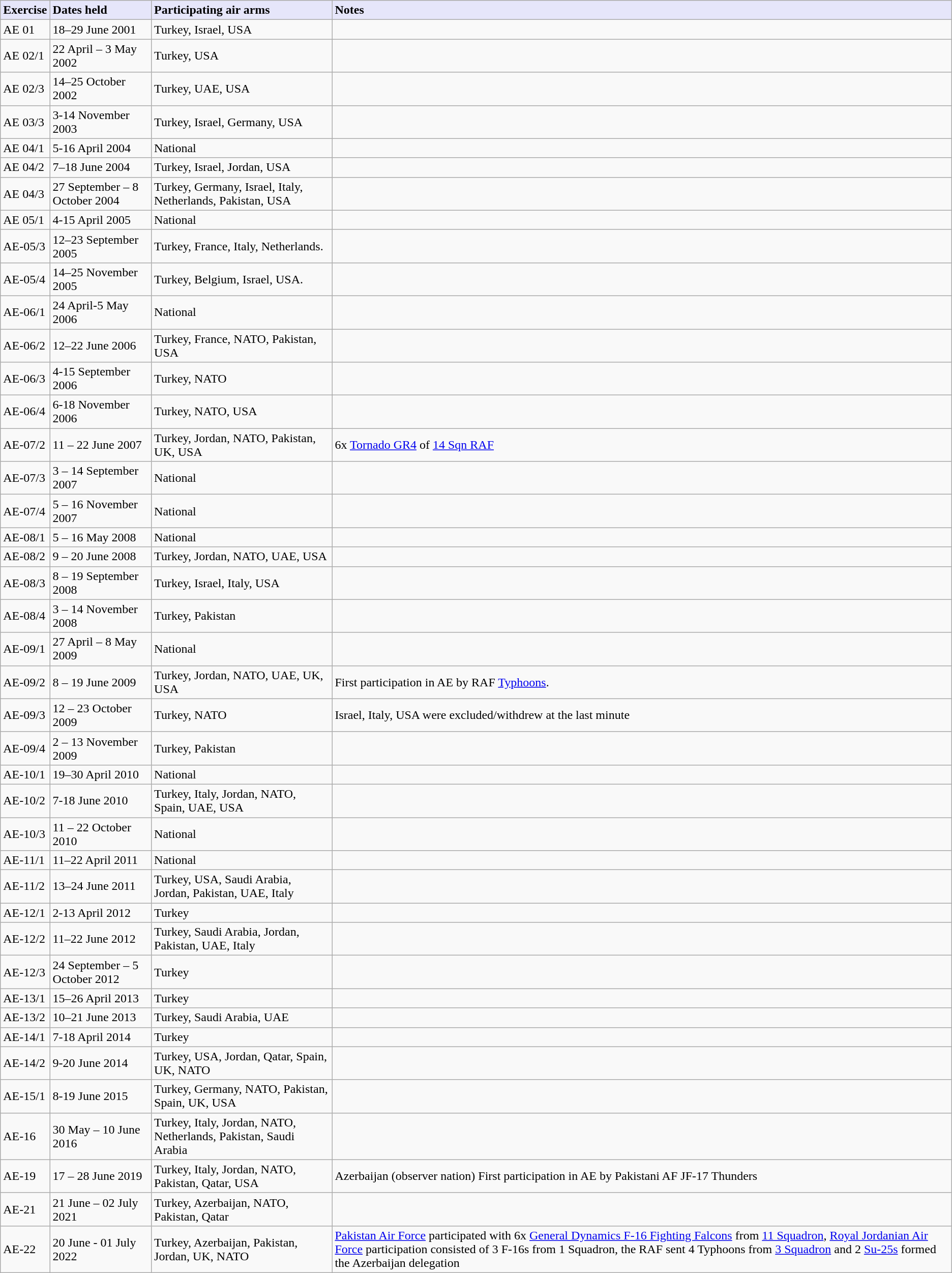<table class="wikitable sortable">
<tr>
<th style="text-align: left; background: lavender;" width=" ">Exercise</th>
<th style="text-align: left; background: lavender;" width=" ">Dates held</th>
<th style="text-align: left; background: lavender;" width=" ">Participating air arms</th>
<th style="text-align: left; background: lavender;" width=" ">Notes</th>
</tr>
<tr valign="top">
<td>AE 01</td>
<td>18–29 June 2001</td>
<td>Turkey, Israel, USA</td>
<td></td>
</tr>
<tr>
<td>AE 02/1</td>
<td>22 April – 3 May 2002</td>
<td>Turkey, USA</td>
<td></td>
</tr>
<tr>
<td>AE 02/3</td>
<td>14–25 October 2002</td>
<td>Turkey, UAE, USA</td>
<td></td>
</tr>
<tr>
<td>AE 03/3</td>
<td>3-14 November 2003</td>
<td>Turkey, Israel, Germany, USA</td>
<td></td>
</tr>
<tr>
<td>AE 04/1</td>
<td>5-16 April 2004</td>
<td>National</td>
<td></td>
</tr>
<tr>
<td>AE 04/2</td>
<td>7–18 June 2004</td>
<td>Turkey, Israel, Jordan, USA</td>
<td></td>
</tr>
<tr>
<td>AE 04/3</td>
<td>27 September – 8 October 2004</td>
<td>Turkey, Germany, Israel, Italy, Netherlands, Pakistan, USA</td>
<td></td>
</tr>
<tr>
<td>AE 05/1</td>
<td>4-15 April 2005</td>
<td>National</td>
<td></td>
</tr>
<tr>
<td>AE-05/3</td>
<td>12–23 September 2005</td>
<td>Turkey, France, Italy, Netherlands.</td>
<td></td>
</tr>
<tr>
<td>AE-05/4</td>
<td>14–25 November 2005</td>
<td>Turkey, Belgium, Israel, USA.</td>
<td></td>
</tr>
<tr>
<td>AE-06/1</td>
<td>24 April-5 May 2006</td>
<td>National</td>
<td></td>
</tr>
<tr>
<td>AE-06/2</td>
<td>12–22 June 2006</td>
<td>Turkey, France, NATO, Pakistan, USA</td>
<td></td>
</tr>
<tr>
<td>AE-06/3</td>
<td>4-15 September 2006</td>
<td>Turkey, NATO</td>
<td></td>
</tr>
<tr>
<td>AE-06/4</td>
<td>6-18 November 2006</td>
<td>Turkey, NATO, USA</td>
<td></td>
</tr>
<tr>
<td>AE-07/2</td>
<td>11 – 22 June 2007</td>
<td>Turkey, Jordan, NATO, Pakistan, UK, USA</td>
<td>6x <a href='#'>Tornado GR4</a> of <a href='#'>14 Sqn RAF</a></td>
</tr>
<tr>
<td>AE-07/3</td>
<td>3 – 14 September 2007</td>
<td>National</td>
<td></td>
</tr>
<tr>
<td>AE-07/4</td>
<td>5 – 16 November 2007</td>
<td>National</td>
<td></td>
</tr>
<tr>
<td>AE-08/1</td>
<td>5 – 16 May 2008</td>
<td>National</td>
<td></td>
</tr>
<tr>
<td>AE-08/2</td>
<td>9 – 20 June 2008</td>
<td>Turkey, Jordan, NATO, UAE, USA</td>
<td></td>
</tr>
<tr>
<td>AE-08/3</td>
<td>8 – 19 September 2008</td>
<td>Turkey, Israel, Italy, USA</td>
<td></td>
</tr>
<tr>
<td>AE-08/4</td>
<td>3 – 14 November 2008</td>
<td>Turkey, Pakistan</td>
<td></td>
</tr>
<tr>
<td>AE-09/1</td>
<td>27 April – 8 May 2009</td>
<td>National</td>
<td></td>
</tr>
<tr>
<td>AE-09/2</td>
<td>8 – 19 June 2009</td>
<td>Turkey, Jordan, NATO, UAE, UK, USA</td>
<td>First participation in AE by RAF <a href='#'>Typhoons</a>.</td>
</tr>
<tr>
<td>AE-09/3</td>
<td>12 – 23 October 2009</td>
<td>Turkey, NATO</td>
<td>Israel, Italy, USA were excluded/withdrew at the last minute</td>
</tr>
<tr>
<td>AE-09/4</td>
<td>2 – 13 November 2009</td>
<td>Turkey, Pakistan</td>
<td></td>
</tr>
<tr>
<td>AE-10/1</td>
<td>19–30 April 2010</td>
<td>National</td>
<td></td>
</tr>
<tr>
<td>AE-10/2</td>
<td>7-18 June 2010</td>
<td>Turkey, Italy, Jordan, NATO, Spain, UAE, USA</td>
<td></td>
</tr>
<tr>
<td>AE-10/3</td>
<td>11 – 22 October 2010</td>
<td>National</td>
<td></td>
</tr>
<tr>
<td>AE-11/1</td>
<td>11–22 April 2011</td>
<td>National</td>
<td></td>
</tr>
<tr>
<td>AE-11/2</td>
<td>13–24 June 2011</td>
<td>Turkey, USA, Saudi Arabia, Jordan, Pakistan, UAE, Italy</td>
<td></td>
</tr>
<tr>
<td>AE-12/1</td>
<td>2-13 April 2012</td>
<td>Turkey</td>
<td></td>
</tr>
<tr>
<td>AE-12/2</td>
<td>11–22 June 2012</td>
<td>Turkey, Saudi Arabia, Jordan, Pakistan, UAE, Italy</td>
<td></td>
</tr>
<tr>
<td>AE-12/3</td>
<td>24 September – 5 October 2012</td>
<td>Turkey</td>
<td></td>
</tr>
<tr>
<td>AE-13/1</td>
<td>15–26 April 2013</td>
<td>Turkey</td>
<td></td>
</tr>
<tr>
<td>AE-13/2</td>
<td>10–21 June 2013</td>
<td>Turkey, Saudi Arabia, UAE</td>
<td></td>
</tr>
<tr>
<td>AE-14/1</td>
<td>7-18 April 2014</td>
<td>Turkey</td>
<td></td>
</tr>
<tr>
<td>AE-14/2</td>
<td>9-20 June 2014</td>
<td>Turkey, USA, Jordan, Qatar, Spain, UK, NATO</td>
<td></td>
</tr>
<tr>
<td>AE-15/1</td>
<td>8-19 June 2015</td>
<td>Turkey, Germany, NATO, Pakistan, Spain, UK, USA</td>
<td></td>
</tr>
<tr>
<td>AE-16</td>
<td>30 May – 10 June 2016</td>
<td>Turkey, Italy, Jordan, NATO, Netherlands, Pakistan, Saudi Arabia</td>
<td></td>
</tr>
<tr>
<td>AE-19</td>
<td>17 – 28 June 2019</td>
<td>Turkey, Italy, Jordan, NATO, Pakistan, Qatar, USA</td>
<td>Azerbaijan (observer nation) First participation in AE by Pakistani AF JF-17 Thunders</td>
</tr>
<tr>
<td>AE-21</td>
<td>21 June – 02 July 2021</td>
<td>Turkey, Azerbaijan, NATO, Pakistan, Qatar</td>
<td></td>
</tr>
<tr>
<td>AE-22</td>
<td>20 June - 01 July 2022</td>
<td>Turkey, Azerbaijan, Pakistan, Jordan, UK, NATO</td>
<td><a href='#'>Pakistan Air Force</a> participated with 6x <a href='#'>General Dynamics F-16 Fighting Falcons</a> from <a href='#'>11 Squadron</a>, <a href='#'>Royal Jordanian Air Force</a> participation consisted of 3 F-16s from 1 Squadron, the RAF sent 4 Typhoons from <a href='#'>3 Squadron</a> and 2 <a href='#'>Su-25s</a> formed the Azerbaijan delegation</td>
</tr>
</table>
